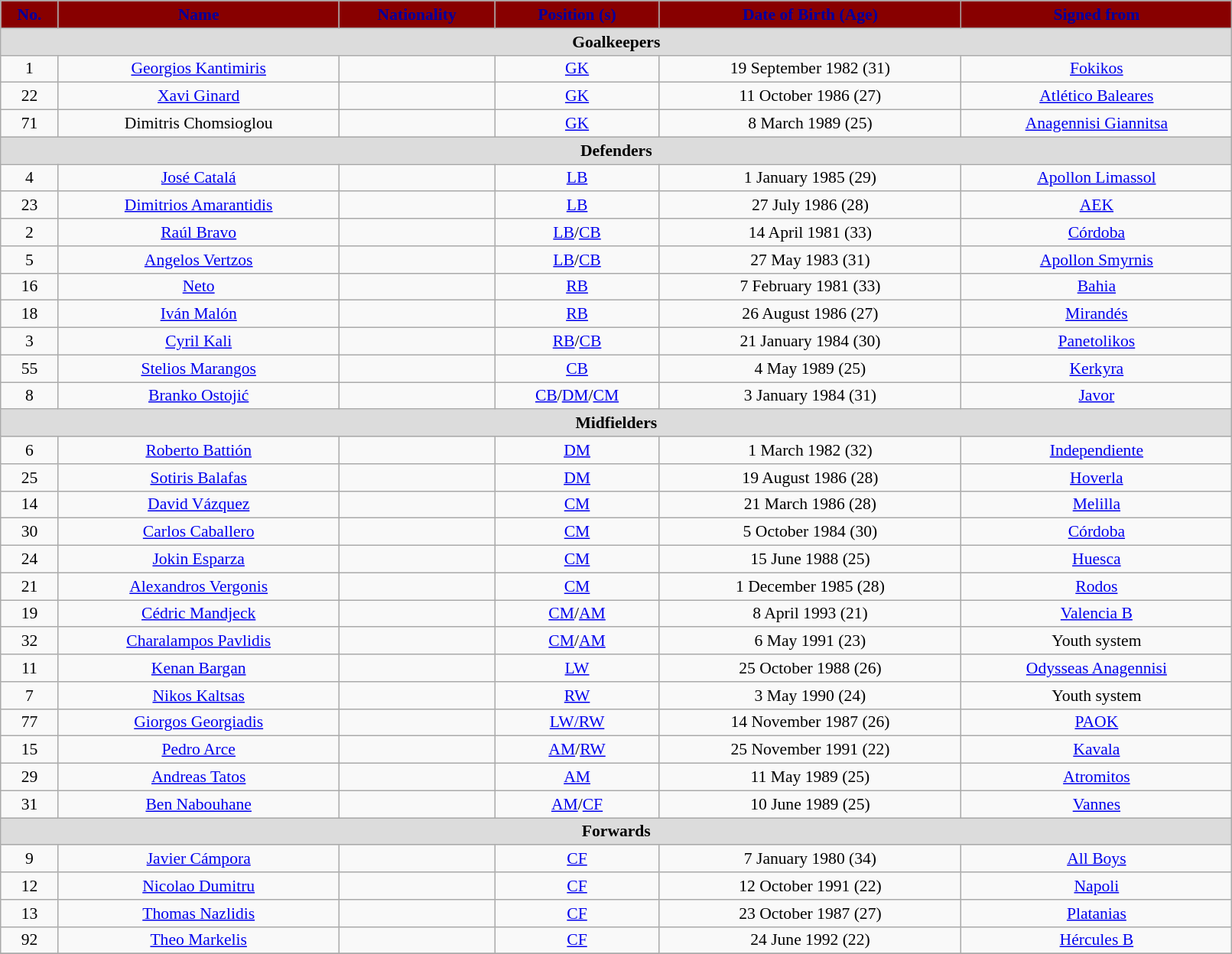<table class="wikitable" style="text-align:center; font-size:90%; width:85%;">
<tr>
<th style="background:#880000; color:#0000A0; text-align:center;">No.</th>
<th style="background:#880000; color:#0000A0; text-align:center;">Name</th>
<th style="background:#880000; color:#0000A0; text-align:center;">Nationality</th>
<th style="background:#880000; color:#0000A0; text-align:center;">Position (s)</th>
<th style="background:#880000; color:#0000A0; text-align:center;">Date of Birth (Age)</th>
<th style="background:#880000; color:#0000A0; text-align:center;">Signed from</th>
</tr>
<tr>
<th colspan="6" style="background:#dcdcdc; text-align:center;">Goalkeepers</th>
</tr>
<tr>
<td>1</td>
<td><a href='#'>Georgios Kantimiris</a></td>
<td></td>
<td><a href='#'>GK</a></td>
<td>19 September 1982 (31)</td>
<td> <a href='#'>Fokikos</a></td>
</tr>
<tr>
<td>22</td>
<td><a href='#'>Xavi Ginard</a></td>
<td></td>
<td><a href='#'>GK</a></td>
<td>11 October 1986 (27)</td>
<td> <a href='#'>Atlético Baleares</a></td>
</tr>
<tr>
<td>71</td>
<td>Dimitris Chomsioglou</td>
<td></td>
<td><a href='#'>GK</a></td>
<td>8 March 1989 (25)</td>
<td> <a href='#'>Anagennisi Giannitsa</a></td>
</tr>
<tr>
<th colspan="6" style="background:#dcdcdc; text-align:center;">Defenders</th>
</tr>
<tr>
<td>4</td>
<td><a href='#'>José Catalá</a></td>
<td></td>
<td><a href='#'>LB</a></td>
<td>1 January 1985 (29)</td>
<td> <a href='#'>Apollon Limassol</a></td>
</tr>
<tr>
<td>23</td>
<td><a href='#'>Dimitrios Amarantidis</a></td>
<td></td>
<td><a href='#'>LB</a></td>
<td>27 July 1986 (28)</td>
<td> <a href='#'>AEK</a></td>
</tr>
<tr>
<td>2</td>
<td><a href='#'>Raúl Bravo</a></td>
<td></td>
<td><a href='#'>LB</a>/<a href='#'>CB</a></td>
<td>14 April 1981 (33)</td>
<td> <a href='#'>Córdoba</a></td>
</tr>
<tr>
<td>5</td>
<td><a href='#'>Angelos Vertzos</a></td>
<td></td>
<td><a href='#'>LB</a>/<a href='#'>CB</a></td>
<td>27 May 1983 (31)</td>
<td> <a href='#'>Apollon Smyrnis</a></td>
</tr>
<tr>
<td>16</td>
<td><a href='#'>Neto</a></td>
<td></td>
<td><a href='#'>RB</a></td>
<td>7 February 1981 (33)</td>
<td> <a href='#'>Bahia</a></td>
</tr>
<tr>
<td>18</td>
<td><a href='#'>Iván Malón</a></td>
<td></td>
<td><a href='#'>RB</a></td>
<td>26 August 1986 (27)</td>
<td> <a href='#'>Mirandés</a></td>
</tr>
<tr>
<td>3</td>
<td><a href='#'>Cyril Kali</a></td>
<td></td>
<td><a href='#'>RB</a>/<a href='#'>CB</a></td>
<td>21 January 1984 (30)</td>
<td> <a href='#'>Panetolikos</a></td>
</tr>
<tr>
<td>55</td>
<td><a href='#'>Stelios Marangos</a></td>
<td></td>
<td><a href='#'>CB</a></td>
<td>4 May 1989 (25)</td>
<td> <a href='#'>Kerkyra</a></td>
</tr>
<tr>
<td>8</td>
<td><a href='#'>Branko Ostojić</a></td>
<td></td>
<td><a href='#'>CB</a>/<a href='#'>DM</a>/<a href='#'>CM</a></td>
<td>3 January 1984 (31)</td>
<td> <a href='#'>Javor</a></td>
</tr>
<tr>
<th colspan="6" style="background:#dcdcdc; text-align:center;">Midfielders</th>
</tr>
<tr>
<td>6</td>
<td><a href='#'>Roberto Battión</a></td>
<td></td>
<td><a href='#'>DM</a></td>
<td>1 March 1982 (32)</td>
<td> <a href='#'>Independiente</a></td>
</tr>
<tr>
<td>25</td>
<td><a href='#'>Sotiris Balafas</a></td>
<td></td>
<td><a href='#'>DM</a></td>
<td>19 August 1986 (28)</td>
<td> <a href='#'>Hoverla</a></td>
</tr>
<tr>
<td>14</td>
<td><a href='#'>David Vázquez</a></td>
<td></td>
<td><a href='#'>CM</a></td>
<td>21 March 1986 (28)</td>
<td> <a href='#'>Melilla</a></td>
</tr>
<tr>
<td>30</td>
<td><a href='#'>Carlos Caballero</a></td>
<td></td>
<td><a href='#'>CM</a></td>
<td>5 October 1984 (30)</td>
<td> <a href='#'>Córdoba</a></td>
</tr>
<tr>
<td>24</td>
<td><a href='#'>Jokin Esparza</a></td>
<td></td>
<td><a href='#'>CM</a></td>
<td>15 June 1988 (25)</td>
<td> <a href='#'>Huesca</a></td>
</tr>
<tr>
<td>21</td>
<td><a href='#'>Alexandros Vergonis</a></td>
<td></td>
<td><a href='#'>CM</a></td>
<td>1 December 1985 (28)</td>
<td> <a href='#'>Rodos</a></td>
</tr>
<tr>
<td>19</td>
<td><a href='#'>Cédric Mandjeck</a></td>
<td></td>
<td><a href='#'>CM</a>/<a href='#'>AM</a></td>
<td>8 April 1993 (21)</td>
<td> <a href='#'>Valencia B</a></td>
</tr>
<tr>
<td>32</td>
<td><a href='#'>Charalampos Pavlidis</a></td>
<td></td>
<td><a href='#'>CM</a>/<a href='#'>AM</a></td>
<td>6 May 1991 (23)</td>
<td>Youth system</td>
</tr>
<tr>
<td>11</td>
<td><a href='#'>Kenan Bargan</a></td>
<td></td>
<td><a href='#'>LW</a></td>
<td>25 October 1988 (26)</td>
<td> <a href='#'>Odysseas Anagennisi</a></td>
</tr>
<tr>
<td>7</td>
<td><a href='#'>Nikos Kaltsas</a></td>
<td></td>
<td><a href='#'>RW</a></td>
<td>3 May 1990 (24)</td>
<td>Youth system</td>
</tr>
<tr>
<td>77</td>
<td><a href='#'>Giorgos Georgiadis</a></td>
<td></td>
<td><a href='#'>LW/RW</a></td>
<td>14 November 1987 (26)</td>
<td> <a href='#'>PAOK</a></td>
</tr>
<tr>
<td>15</td>
<td><a href='#'>Pedro Arce</a></td>
<td></td>
<td><a href='#'>AM</a>/<a href='#'>RW</a></td>
<td>25 November 1991 (22)</td>
<td> <a href='#'>Kavala</a></td>
</tr>
<tr>
<td>29</td>
<td><a href='#'>Andreas Tatos</a></td>
<td></td>
<td><a href='#'>AM</a></td>
<td>11 May 1989 (25)</td>
<td> <a href='#'>Atromitos</a></td>
</tr>
<tr>
<td>31</td>
<td><a href='#'>Ben Nabouhane</a></td>
<td></td>
<td><a href='#'>AM</a>/<a href='#'>CF</a></td>
<td>10 June 1989 (25)</td>
<td> <a href='#'>Vannes</a></td>
</tr>
<tr>
<th colspan="6" style="background:#dcdcdc; text-align:center;">Forwards</th>
</tr>
<tr>
<td>9</td>
<td><a href='#'>Javier Cámpora</a></td>
<td></td>
<td><a href='#'>CF</a></td>
<td>7 January 1980 (34)</td>
<td> <a href='#'>All Boys</a></td>
</tr>
<tr>
<td>12</td>
<td><a href='#'>Nicolao Dumitru</a></td>
<td></td>
<td><a href='#'>CF</a></td>
<td>12 October 1991 (22)</td>
<td> <a href='#'>Napoli</a></td>
</tr>
<tr>
<td>13</td>
<td><a href='#'>Thomas Nazlidis</a></td>
<td></td>
<td><a href='#'>CF</a></td>
<td>23 October 1987 (27)</td>
<td> <a href='#'>Platanias</a></td>
</tr>
<tr>
<td>92</td>
<td><a href='#'>Theo Markelis</a></td>
<td></td>
<td><a href='#'>CF</a></td>
<td>24 June 1992 (22)</td>
<td> <a href='#'>Hércules B</a></td>
</tr>
<tr>
</tr>
</table>
